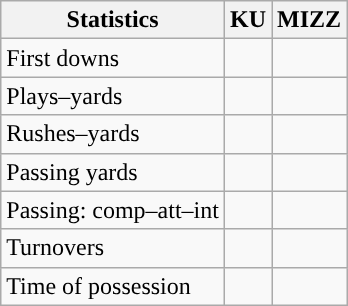<table class="wikitable" style="float:left">
<tr>
<th>Statistics</th>
<th>KU</th>
<th>MIZZ</th>
</tr>
<tr>
<td>First downs</td>
<td></td>
<td></td>
</tr>
<tr>
<td>Plays–yards</td>
<td></td>
<td></td>
</tr>
<tr>
<td>Rushes–yards</td>
<td></td>
<td></td>
</tr>
<tr>
<td>Passing yards</td>
<td></td>
<td></td>
</tr>
<tr>
<td>Passing: comp–att–int</td>
<td></td>
<td></td>
</tr>
<tr>
<td>Turnovers</td>
<td></td>
<td></td>
</tr>
<tr>
<td>Time of possession</td>
<td></td>
<td></td>
</tr>
</table>
